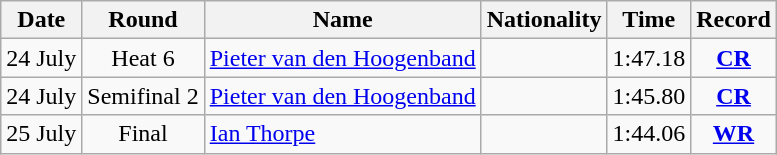<table class="wikitable" style="text-align:center">
<tr>
<th>Date</th>
<th>Round</th>
<th>Name</th>
<th>Nationality</th>
<th>Time</th>
<th>Record</th>
</tr>
<tr>
<td>24 July</td>
<td>Heat 6</td>
<td align="left"><a href='#'>Pieter van den Hoogenband</a></td>
<td align="left"></td>
<td>1:47.18</td>
<td><strong><a href='#'>CR</a></strong></td>
</tr>
<tr>
<td>24 July</td>
<td>Semifinal 2</td>
<td align="left"><a href='#'>Pieter van den Hoogenband</a></td>
<td align="left"></td>
<td>1:45.80</td>
<td><strong><a href='#'>CR</a></strong></td>
</tr>
<tr>
<td>25 July</td>
<td>Final</td>
<td align="left"><a href='#'>Ian Thorpe</a></td>
<td align="left"></td>
<td>1:44.06</td>
<td><strong><a href='#'>WR</a></strong></td>
</tr>
</table>
